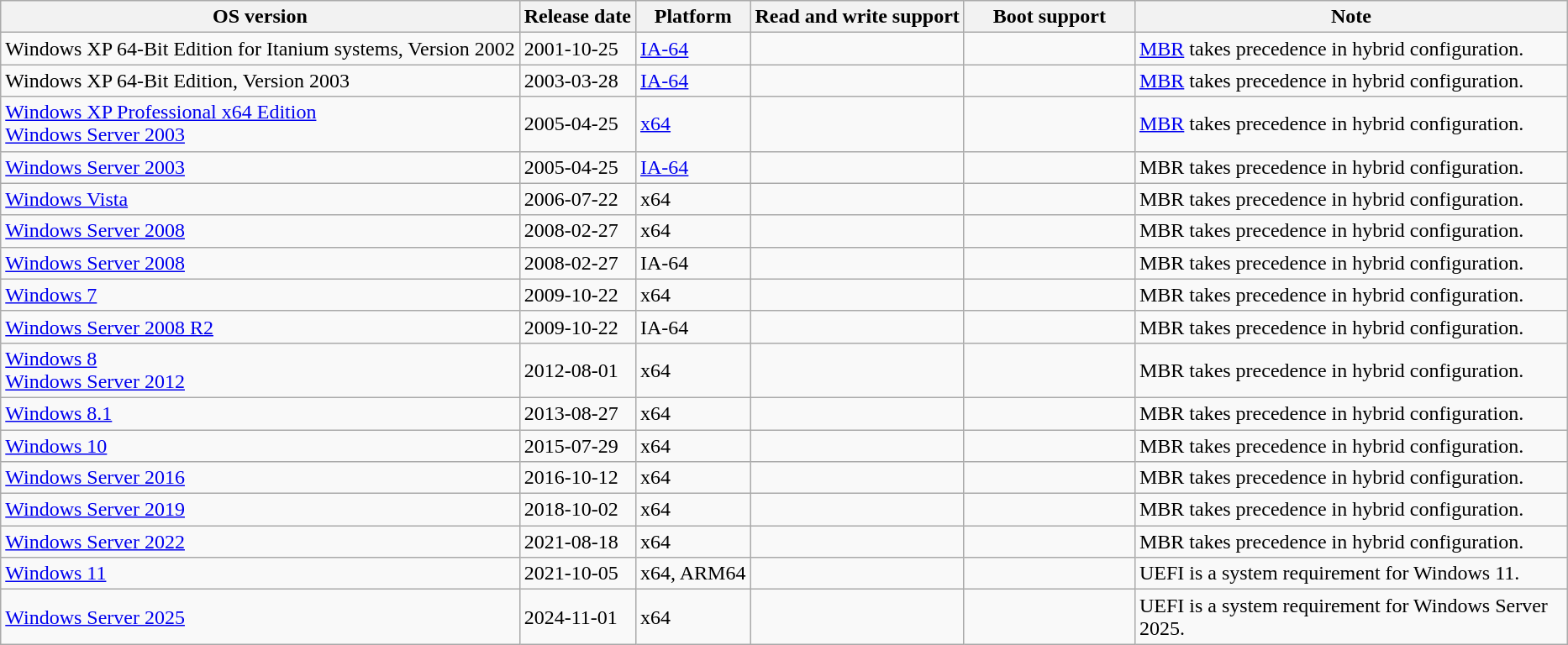<table class="wikitable">
<tr>
<th>OS version</th>
<th>Release date</th>
<th>Platform</th>
<th>Read and write support</th>
<th style="width: 8em;">Boot support</th>
<th style="width: 21em;">Note</th>
</tr>
<tr>
<td>Windows XP 64-Bit Edition for Itanium systems, Version 2002</td>
<td>2001-10-25</td>
<td><a href='#'>IA-64</a></td>
<td></td>
<td></td>
<td><a href='#'>MBR</a> takes precedence in hybrid configuration.</td>
</tr>
<tr>
<td>Windows XP 64-Bit Edition, Version 2003</td>
<td>2003-03-28</td>
<td><a href='#'>IA-64</a></td>
<td></td>
<td></td>
<td><a href='#'>MBR</a> takes precedence in hybrid configuration.</td>
</tr>
<tr>
<td><a href='#'>Windows XP Professional x64 Edition</a><br><a href='#'>Windows Server 2003</a></td>
<td>2005-04-25</td>
<td><a href='#'>x64</a></td>
<td></td>
<td></td>
<td><a href='#'>MBR</a> takes precedence in hybrid configuration.</td>
</tr>
<tr>
<td><a href='#'>Windows Server 2003</a></td>
<td>2005-04-25</td>
<td><a href='#'>IA-64</a></td>
<td></td>
<td></td>
<td>MBR takes precedence in hybrid configuration.</td>
</tr>
<tr>
<td><a href='#'>Windows Vista</a></td>
<td>2006-07-22</td>
<td>x64</td>
<td></td>
<td></td>
<td>MBR takes precedence in hybrid configuration.</td>
</tr>
<tr>
<td><a href='#'>Windows Server 2008</a></td>
<td>2008-02-27</td>
<td>x64</td>
<td></td>
<td></td>
<td>MBR takes precedence in hybrid configuration.</td>
</tr>
<tr>
<td><a href='#'>Windows Server 2008</a></td>
<td>2008-02-27</td>
<td>IA-64</td>
<td></td>
<td></td>
<td>MBR takes precedence in hybrid configuration.</td>
</tr>
<tr>
<td><a href='#'>Windows 7</a></td>
<td>2009-10-22</td>
<td>x64</td>
<td></td>
<td></td>
<td>MBR takes precedence in hybrid configuration.</td>
</tr>
<tr>
<td><a href='#'>Windows Server 2008 R2</a></td>
<td>2009-10-22</td>
<td>IA-64</td>
<td></td>
<td></td>
<td>MBR takes precedence in hybrid configuration.</td>
</tr>
<tr>
<td><a href='#'>Windows 8</a><br><a href='#'>Windows Server 2012</a></td>
<td>2012-08-01</td>
<td>x64</td>
<td></td>
<td></td>
<td>MBR takes precedence in hybrid configuration.</td>
</tr>
<tr>
<td><a href='#'>Windows 8.1</a></td>
<td>2013-08-27</td>
<td>x64</td>
<td></td>
<td></td>
<td>MBR takes precedence in hybrid configuration.</td>
</tr>
<tr>
<td><a href='#'>Windows 10</a></td>
<td>2015-07-29</td>
<td>x64</td>
<td></td>
<td></td>
<td>MBR takes precedence in hybrid configuration.</td>
</tr>
<tr>
<td><a href='#'>Windows Server 2016</a></td>
<td>2016-10-12</td>
<td>x64</td>
<td></td>
<td></td>
<td>MBR takes precedence in hybrid configuration.</td>
</tr>
<tr>
<td><a href='#'>Windows Server 2019</a></td>
<td>2018-10-02</td>
<td>x64</td>
<td></td>
<td></td>
<td>MBR takes precedence in hybrid configuration.</td>
</tr>
<tr>
<td><a href='#'>Windows Server 2022</a></td>
<td>2021-08-18</td>
<td>x64</td>
<td></td>
<td></td>
<td>MBR takes precedence in hybrid configuration.</td>
</tr>
<tr>
<td><a href='#'>Windows 11</a></td>
<td>2021-10-05</td>
<td>x64, ARM64</td>
<td></td>
<td></td>
<td>UEFI is a system requirement for Windows 11.</td>
</tr>
<tr>
<td><a href='#'>Windows Server 2025</a></td>
<td>2024-11-01</td>
<td>x64</td>
<td></td>
<td></td>
<td>UEFI is a system requirement for Windows Server 2025.</td>
</tr>
</table>
